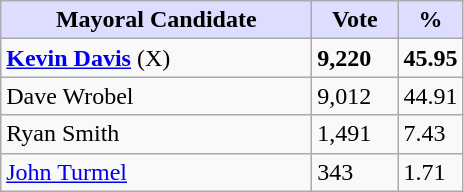<table class="wikitable">
<tr>
<th style="background:#ddf; width:200px;">Mayoral Candidate</th>
<th style="background:#ddf; width:50px;">Vote</th>
<th style="background:#ddf; width:30px;">%</th>
</tr>
<tr>
<td><strong><a href='#'>Kevin Davis</a></strong> (X)</td>
<td><strong>9,220</strong></td>
<td><strong>45.95</strong></td>
</tr>
<tr>
<td>Dave Wrobel</td>
<td>9,012</td>
<td>44.91</td>
</tr>
<tr>
<td>Ryan Smith</td>
<td>1,491</td>
<td>7.43</td>
</tr>
<tr>
<td><a href='#'>John Turmel</a></td>
<td>343</td>
<td>1.71</td>
</tr>
</table>
